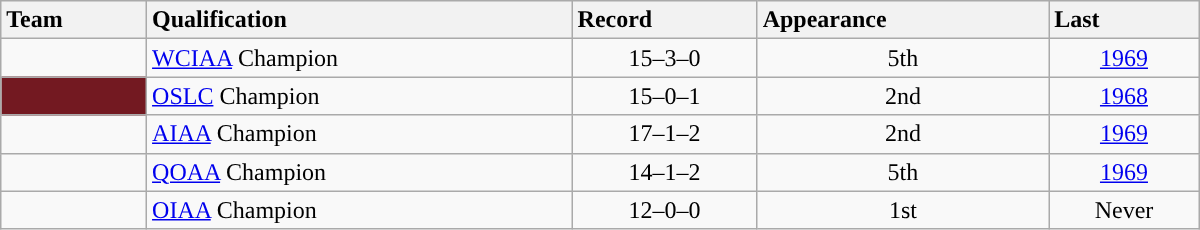<table class="wikitable sortable" style="text-align: center;" width=800>
<tr style="background:#efefef; text-align:center">
<th style="text-align:left">Team</th>
<th style="text-align:left">Qualification</th>
<th style="text-align:left">Record</th>
<th style="text-align:left">Appearance</th>
<th style="text-align:left">Last</th>
</tr>
<tr style="text-align:center">
<td style="text-align:left; "><a href='#'></a></td>
<td style="text-align:left"><a href='#'>WCIAA</a> Champion</td>
<td style="text-align:center">15–3–0</td>
<td style="text-align:center">5th</td>
<td style="text-align:center"><a href='#'>1969</a></td>
</tr>
<tr style="text-align:center">
<td style="text-align:left; color:white; background:#731921; "><a href='#'></a></td>
<td style="text-align:left"><a href='#'>OSLC</a> Champion</td>
<td style="text-align:center">15–0–1</td>
<td style="text-align:center">2nd</td>
<td style="text-align:center"><a href='#'>1968</a></td>
</tr>
<tr style="text-align:center">
<td style="text-align:left; "><a href='#'></a></td>
<td style="text-align:left"><a href='#'>AIAA</a> Champion</td>
<td style="text-align:center">17–1–2</td>
<td style="text-align:center">2nd</td>
<td style="text-align:center"><a href='#'>1969</a></td>
</tr>
<tr style="text-align:center">
<td style="text-align:left; "><a href='#'></a></td>
<td style="text-align:left"><a href='#'>QOAA</a> Champion</td>
<td style="text-align:center">14–1–2</td>
<td style="text-align:center">5th</td>
<td style="text-align:center"><a href='#'>1969</a></td>
</tr>
<tr style="text-align:center">
<td style="text-align:left; "><a href='#'></a></td>
<td style="text-align:left"><a href='#'>OIAA</a> Champion</td>
<td style="text-align:center">12–0–0</td>
<td style="text-align:center">1st</td>
<td style="text-align:center">Never</td>
</tr>
</table>
